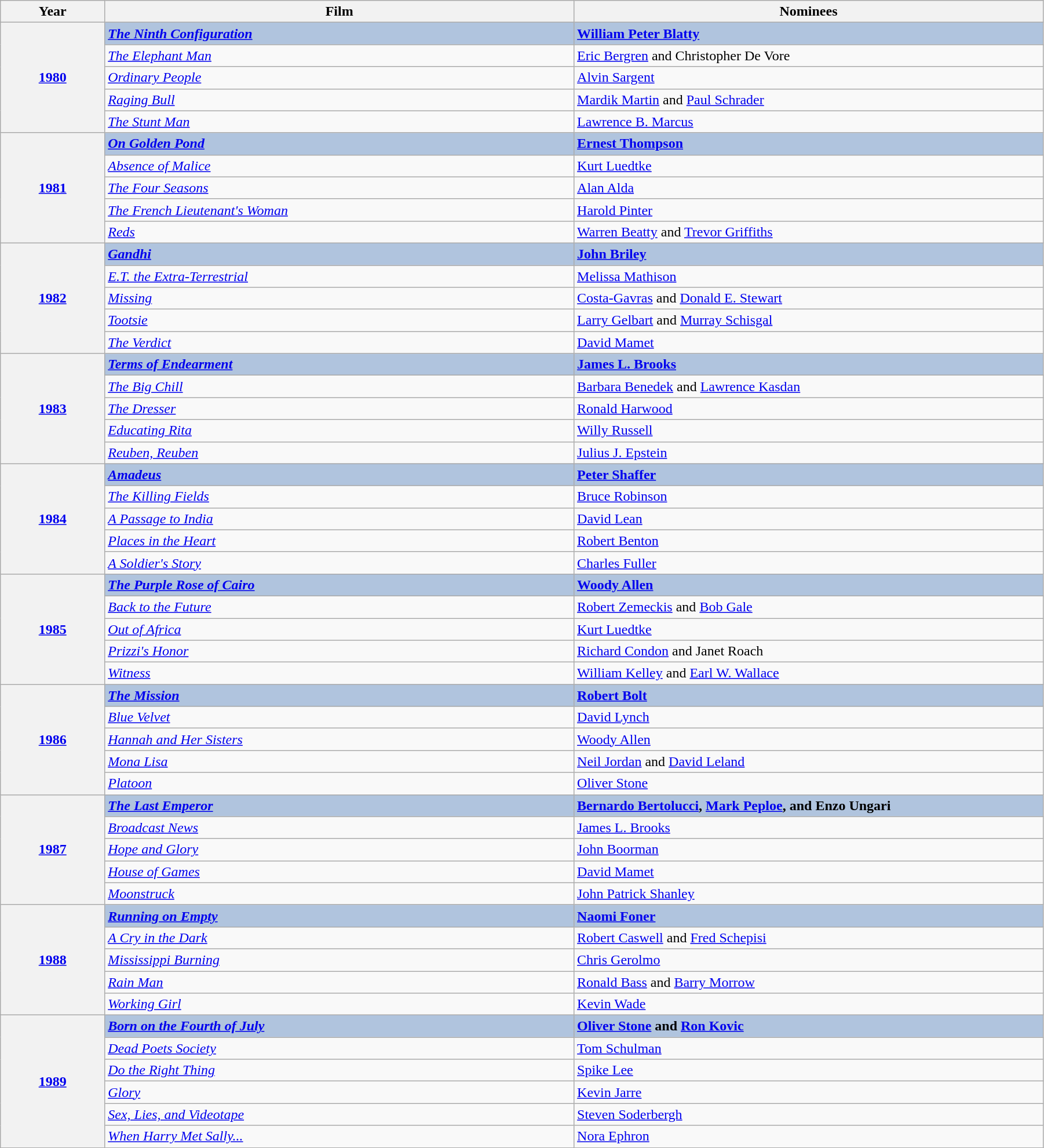<table class="wikitable sortable" width="95%" cellpadding="5">
<tr>
<th width="10%">Year</th>
<th width="45%">Film</th>
<th width="45%">Nominees</th>
</tr>
<tr>
<th rowspan="5" style="text-align:center;"><a href='#'>1980</a></th>
<td style="background:#B0C4DE;"><strong><em><a href='#'>The Ninth Configuration</a></em></strong></td>
<td style="background:#B0C4DE;"><strong><a href='#'>William Peter Blatty</a> </strong></td>
</tr>
<tr>
<td><em><a href='#'>The Elephant Man</a></em></td>
<td><a href='#'>Eric Bergren</a> and Christopher De Vore</td>
</tr>
<tr>
<td><em><a href='#'>Ordinary People</a></em></td>
<td><a href='#'>Alvin Sargent</a></td>
</tr>
<tr>
<td><em><a href='#'>Raging Bull</a></em></td>
<td><a href='#'>Mardik Martin</a> and <a href='#'>Paul Schrader</a></td>
</tr>
<tr>
<td><em><a href='#'>The Stunt Man</a></em></td>
<td><a href='#'>Lawrence B. Marcus</a></td>
</tr>
<tr>
<th rowspan="5" style="text-align:center;"><a href='#'>1981</a></th>
<td style="background:#B0C4DE;"><strong><em><a href='#'>On Golden Pond</a></em></strong></td>
<td style="background:#B0C4DE;"><strong><a href='#'>Ernest Thompson</a> </strong></td>
</tr>
<tr>
<td><em><a href='#'>Absence of Malice</a></em></td>
<td><a href='#'>Kurt Luedtke</a></td>
</tr>
<tr>
<td><em><a href='#'>The Four Seasons</a></em></td>
<td><a href='#'>Alan Alda</a></td>
</tr>
<tr>
<td><em><a href='#'>The French Lieutenant's Woman</a></em></td>
<td><a href='#'>Harold Pinter</a></td>
</tr>
<tr>
<td><em><a href='#'>Reds</a></em></td>
<td><a href='#'>Warren Beatty</a> and <a href='#'>Trevor Griffiths</a></td>
</tr>
<tr>
<th rowspan="5" style="text-align:center;"><a href='#'>1982</a></th>
<td style="background:#B0C4DE;"><strong><em><a href='#'>Gandhi</a></em></strong></td>
<td style="background:#B0C4DE;"><strong><a href='#'>John Briley</a> </strong></td>
</tr>
<tr>
<td><em><a href='#'>E.T. the Extra-Terrestrial</a></em></td>
<td><a href='#'>Melissa Mathison</a></td>
</tr>
<tr>
<td><em><a href='#'>Missing</a></em></td>
<td><a href='#'>Costa-Gavras</a> and <a href='#'>Donald E. Stewart</a></td>
</tr>
<tr>
<td><em><a href='#'>Tootsie</a></em></td>
<td><a href='#'>Larry Gelbart</a> and <a href='#'>Murray Schisgal</a></td>
</tr>
<tr>
<td><em><a href='#'>The Verdict</a></em></td>
<td><a href='#'>David Mamet</a></td>
</tr>
<tr>
<th rowspan="5" style="text-align:center;"><a href='#'>1983</a></th>
<td style="background:#B0C4DE;"><strong><em><a href='#'>Terms of Endearment</a></em></strong></td>
<td style="background:#B0C4DE;"><strong><a href='#'>James L. Brooks</a> </strong></td>
</tr>
<tr>
<td><em><a href='#'>The Big Chill</a></em></td>
<td><a href='#'>Barbara Benedek</a> and <a href='#'>Lawrence Kasdan</a></td>
</tr>
<tr>
<td><em><a href='#'>The Dresser</a></em></td>
<td><a href='#'>Ronald Harwood</a></td>
</tr>
<tr>
<td><em><a href='#'>Educating Rita</a></em></td>
<td><a href='#'>Willy Russell</a></td>
</tr>
<tr>
<td><em><a href='#'>Reuben, Reuben</a></em></td>
<td><a href='#'>Julius J. Epstein</a></td>
</tr>
<tr>
<th rowspan="5" style="text-align:center;"><a href='#'>1984</a></th>
<td style="background:#B0C4DE;"><strong><em><a href='#'>Amadeus</a></em></strong></td>
<td style="background:#B0C4DE;"><strong><a href='#'>Peter Shaffer</a> </strong></td>
</tr>
<tr>
<td><em><a href='#'>The Killing Fields</a></em></td>
<td><a href='#'>Bruce Robinson</a></td>
</tr>
<tr>
<td><em><a href='#'>A Passage to India</a></em></td>
<td><a href='#'>David Lean</a></td>
</tr>
<tr>
<td><em><a href='#'>Places in the Heart</a></em></td>
<td><a href='#'>Robert Benton</a></td>
</tr>
<tr>
<td><em><a href='#'>A Soldier's Story</a></em></td>
<td><a href='#'>Charles Fuller</a></td>
</tr>
<tr>
<th rowspan="5" style="text-align:center;"><a href='#'>1985</a></th>
<td style="background:#B0C4DE;"><strong><em><a href='#'>The Purple Rose of Cairo</a></em></strong></td>
<td style="background:#B0C4DE;"><strong><a href='#'>Woody Allen</a> </strong></td>
</tr>
<tr>
<td><em><a href='#'>Back to the Future</a></em></td>
<td><a href='#'>Robert Zemeckis</a> and <a href='#'>Bob Gale</a></td>
</tr>
<tr>
<td><em><a href='#'>Out of Africa</a></em></td>
<td><a href='#'>Kurt Luedtke</a></td>
</tr>
<tr>
<td><em><a href='#'>Prizzi's Honor</a></em></td>
<td><a href='#'>Richard Condon</a> and Janet Roach</td>
</tr>
<tr>
<td><em><a href='#'>Witness</a></em></td>
<td><a href='#'>William Kelley</a> and <a href='#'>Earl W. Wallace</a></td>
</tr>
<tr>
<th rowspan="5" style="text-align:center;"><a href='#'>1986</a></th>
<td style="background:#B0C4DE;"><strong><em><a href='#'>The Mission</a></em></strong></td>
<td style="background:#B0C4DE;"><strong><a href='#'>Robert Bolt</a> </strong></td>
</tr>
<tr>
<td><em><a href='#'>Blue Velvet</a></em></td>
<td><a href='#'>David Lynch</a></td>
</tr>
<tr>
<td><em><a href='#'>Hannah and Her Sisters</a></em></td>
<td><a href='#'>Woody Allen</a></td>
</tr>
<tr>
<td><em><a href='#'>Mona Lisa</a></em></td>
<td><a href='#'>Neil Jordan</a> and <a href='#'>David Leland</a></td>
</tr>
<tr>
<td><em><a href='#'>Platoon</a></em></td>
<td><a href='#'>Oliver Stone</a></td>
</tr>
<tr>
<th rowspan="5" style="text-align:center;"><a href='#'>1987</a></th>
<td style="background:#B0C4DE;"><strong><em><a href='#'>The Last Emperor</a></em></strong></td>
<td style="background:#B0C4DE;"><strong><a href='#'>Bernardo Bertolucci</a>, <a href='#'>Mark Peploe</a>, and Enzo Ungari </strong></td>
</tr>
<tr>
<td><em><a href='#'>Broadcast News</a></em></td>
<td><a href='#'>James L. Brooks</a></td>
</tr>
<tr>
<td><em><a href='#'>Hope and Glory</a></em></td>
<td><a href='#'>John Boorman</a></td>
</tr>
<tr>
<td><em><a href='#'>House of Games</a></em></td>
<td><a href='#'>David Mamet</a></td>
</tr>
<tr>
<td><em><a href='#'>Moonstruck</a></em></td>
<td><a href='#'>John Patrick Shanley</a></td>
</tr>
<tr>
<th rowspan="5" style="text-align:center;"><a href='#'>1988</a></th>
<td style="background:#B0C4DE;"><strong><em><a href='#'>Running on Empty</a></em></strong></td>
<td style="background:#B0C4DE;"><strong><a href='#'>Naomi Foner</a> </strong></td>
</tr>
<tr>
<td><em><a href='#'>A Cry in the Dark</a></em></td>
<td><a href='#'>Robert Caswell</a> and <a href='#'>Fred Schepisi</a></td>
</tr>
<tr>
<td><em><a href='#'>Mississippi Burning</a></em></td>
<td><a href='#'>Chris Gerolmo</a></td>
</tr>
<tr>
<td><em><a href='#'>Rain Man</a></em></td>
<td><a href='#'>Ronald Bass</a> and <a href='#'>Barry Morrow</a></td>
</tr>
<tr>
<td><em><a href='#'>Working Girl</a></em></td>
<td><a href='#'>Kevin Wade</a></td>
</tr>
<tr>
<th rowspan="6" style="text-align:center;"><a href='#'>1989</a></th>
<td style="background:#B0C4DE;"><strong><em><a href='#'>Born on the Fourth of July</a></em></strong></td>
<td style="background:#B0C4DE;"><strong><a href='#'>Oliver Stone</a> and <a href='#'>Ron Kovic</a> </strong></td>
</tr>
<tr>
<td><em><a href='#'>Dead Poets Society</a></em></td>
<td><a href='#'>Tom Schulman</a></td>
</tr>
<tr>
<td><em><a href='#'>Do the Right Thing</a></em></td>
<td><a href='#'>Spike Lee</a></td>
</tr>
<tr>
<td><em><a href='#'>Glory</a></em></td>
<td><a href='#'>Kevin Jarre</a></td>
</tr>
<tr>
<td><em><a href='#'>Sex, Lies, and Videotape</a></em></td>
<td><a href='#'>Steven Soderbergh</a></td>
</tr>
<tr>
<td><em><a href='#'>When Harry Met Sally...</a></em></td>
<td><a href='#'>Nora Ephron</a></td>
</tr>
</table>
